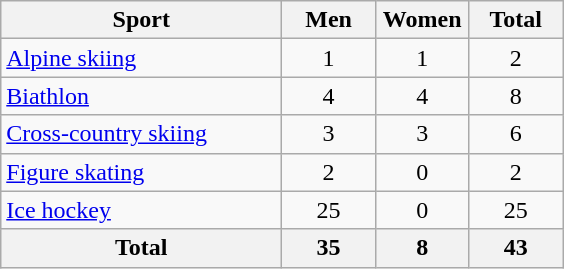<table class="wikitable sortable" style="text-align:center">
<tr>
<th width=180>Sport</th>
<th width=55>Men</th>
<th width=55>Women</th>
<th width=55>Total</th>
</tr>
<tr>
<td align=left><a href='#'>Alpine skiing</a></td>
<td>1</td>
<td>1</td>
<td>2</td>
</tr>
<tr>
<td align=left><a href='#'>Biathlon</a></td>
<td>4</td>
<td>4</td>
<td>8</td>
</tr>
<tr>
<td align=left><a href='#'>Cross-country skiing</a></td>
<td>3</td>
<td>3</td>
<td>6</td>
</tr>
<tr>
<td align=left><a href='#'>Figure skating</a></td>
<td>2</td>
<td>0</td>
<td>2</td>
</tr>
<tr>
<td align=left><a href='#'>Ice hockey</a></td>
<td>25</td>
<td>0</td>
<td>25</td>
</tr>
<tr>
<th>Total</th>
<th>35</th>
<th>8</th>
<th>43</th>
</tr>
</table>
